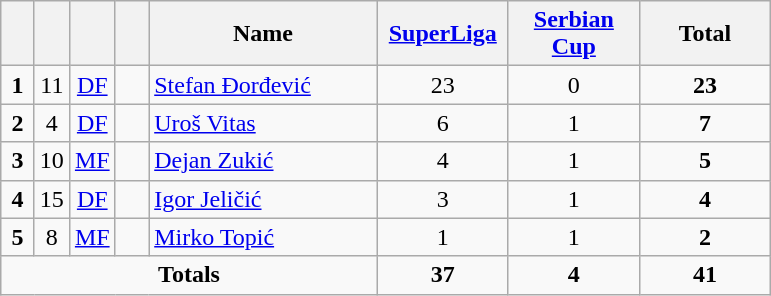<table class="wikitable" style="text-align:center">
<tr>
<th width="15"></th>
<th width="15"></th>
<th width="15"></th>
<th width="15"></th>
<th width="145">Name</th>
<th width="80"><strong><a href='#'>SuperLiga</a></strong></th>
<th width="80"><strong><a href='#'>Serbian Cup</a></strong></th>
<th width="80">Total</th>
</tr>
<tr>
<td><strong>1</strong></td>
<td>11</td>
<td><a href='#'>DF</a></td>
<td></td>
<td align="left"><a href='#'>Stefan Đorđević</a></td>
<td>23</td>
<td>0</td>
<td><strong>23</strong></td>
</tr>
<tr>
<td><strong>2</strong></td>
<td>4</td>
<td><a href='#'>DF</a></td>
<td></td>
<td align="left"><a href='#'>Uroš Vitas</a></td>
<td>6</td>
<td>1</td>
<td><strong>7</strong></td>
</tr>
<tr>
<td><strong>3</strong></td>
<td>10</td>
<td><a href='#'>MF</a></td>
<td></td>
<td align="left"><a href='#'>Dejan Zukić</a></td>
<td>4</td>
<td>1</td>
<td><strong>5</strong></td>
</tr>
<tr>
<td><strong>4</strong></td>
<td>15</td>
<td><a href='#'>DF</a></td>
<td></td>
<td align="left"><a href='#'>Igor Jeličić</a></td>
<td>3</td>
<td>1</td>
<td><strong>4</strong></td>
</tr>
<tr>
<td><strong>5</strong></td>
<td>8</td>
<td><a href='#'>MF</a></td>
<td></td>
<td align="left"><a href='#'>Mirko Topić</a></td>
<td>1</td>
<td>1</td>
<td><strong>2</strong></td>
</tr>
<tr>
<td colspan="5"><strong>Totals</strong></td>
<td><strong>37</strong></td>
<td><strong>4</strong></td>
<td><strong>41</strong></td>
</tr>
</table>
